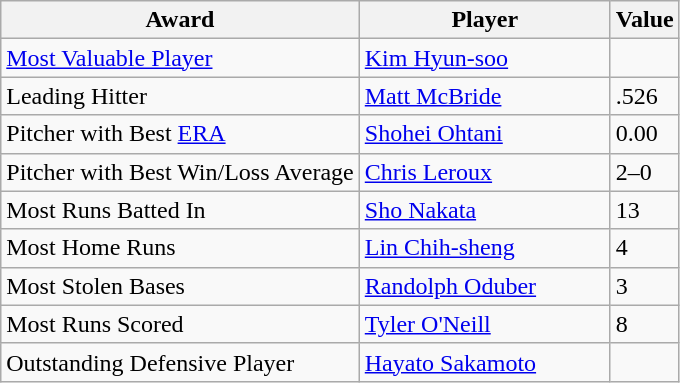<table class="wikitable">
<tr>
<th>Award</th>
<th width=160>Player</th>
<th>Value</th>
</tr>
<tr>
<td><a href='#'>Most Valuable Player</a></td>
<td> <a href='#'>Kim Hyun-soo</a></td>
<td></td>
</tr>
<tr>
<td>Leading Hitter</td>
<td> <a href='#'>Matt McBride</a></td>
<td>.526</td>
</tr>
<tr>
<td>Pitcher with Best <a href='#'>ERA</a></td>
<td> <a href='#'>Shohei Ohtani</a></td>
<td>0.00</td>
</tr>
<tr>
<td>Pitcher with Best Win/Loss Average</td>
<td> <a href='#'>Chris Leroux</a></td>
<td>2–0</td>
</tr>
<tr>
<td>Most Runs Batted In</td>
<td> <a href='#'>Sho Nakata</a></td>
<td>13</td>
</tr>
<tr>
<td>Most Home Runs</td>
<td> <a href='#'>Lin Chih-sheng</a></td>
<td>4</td>
</tr>
<tr>
<td>Most Stolen Bases</td>
<td> <a href='#'>Randolph Oduber</a></td>
<td>3</td>
</tr>
<tr>
<td>Most Runs Scored</td>
<td> <a href='#'>Tyler O'Neill</a></td>
<td>8</td>
</tr>
<tr>
<td>Outstanding Defensive Player</td>
<td> <a href='#'>Hayato Sakamoto</a></td>
<td></td>
</tr>
</table>
